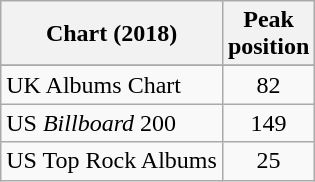<table class="wikitable plainrowheaders" style="text-align:center">
<tr>
<th scope="col">Chart (2018)</th>
<th scope="col">Peak<br> position</th>
</tr>
<tr>
</tr>
<tr>
</tr>
<tr>
<td align="left">UK Albums Chart</td>
<td>82</td>
</tr>
<tr>
<td align="left">US <em>Billboard</em> 200</td>
<td>149</td>
</tr>
<tr>
<td align="left">US Top Rock Albums</td>
<td>25</td>
</tr>
</table>
